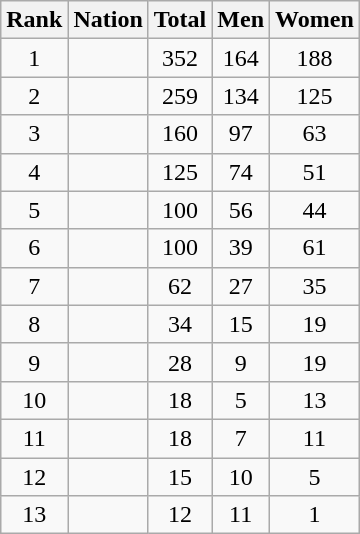<table class="wikitable sortable" style="text-align:center">
<tr>
<th>Rank</th>
<th>Nation</th>
<th>Total</th>
<th>Men</th>
<th>Women</th>
</tr>
<tr>
<td>1</td>
<td align=left></td>
<td>352</td>
<td>164</td>
<td>188</td>
</tr>
<tr>
<td>2</td>
<td align=left></td>
<td>259</td>
<td>134</td>
<td>125</td>
</tr>
<tr>
<td>3</td>
<td align=left></td>
<td>160</td>
<td>97</td>
<td>63</td>
</tr>
<tr>
<td>4</td>
<td align=left></td>
<td>125</td>
<td>74</td>
<td>51</td>
</tr>
<tr>
<td>5</td>
<td align=left></td>
<td>100</td>
<td>56</td>
<td>44</td>
</tr>
<tr>
<td>6</td>
<td align=left></td>
<td>100</td>
<td>39</td>
<td>61</td>
</tr>
<tr>
<td>7</td>
<td align=left></td>
<td>62</td>
<td>27</td>
<td>35</td>
</tr>
<tr>
<td>8</td>
<td align=left></td>
<td>34</td>
<td>15</td>
<td>19</td>
</tr>
<tr>
<td>9</td>
<td align=left></td>
<td>28</td>
<td>9</td>
<td>19</td>
</tr>
<tr>
<td>10</td>
<td align=left></td>
<td>18</td>
<td>5</td>
<td>13</td>
</tr>
<tr>
<td>11</td>
<td align=left></td>
<td>18</td>
<td>7</td>
<td>11</td>
</tr>
<tr>
<td>12</td>
<td align=left></td>
<td>15</td>
<td>10</td>
<td>5</td>
</tr>
<tr>
<td>13</td>
<td align=left></td>
<td>12</td>
<td>11</td>
<td>1</td>
</tr>
</table>
